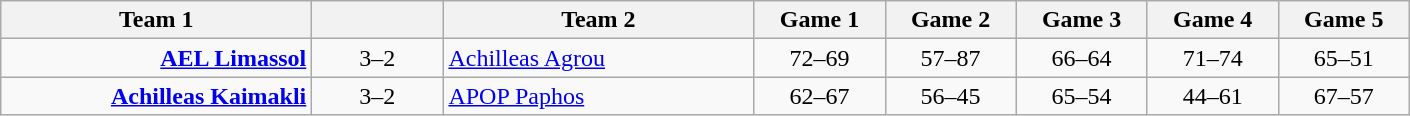<table class=wikitable style="text-align:center">
<tr>
<th width=200>Team 1</th>
<th width=80></th>
<th width=200>Team 2</th>
<th width=80>Game 1</th>
<th width=80>Game 2</th>
<th width=80>Game 3</th>
<th width=80>Game 4</th>
<th width=80>Game 5</th>
</tr>
<tr>
<td align=right><strong><a href='#'>AEL Limassol</a></strong></td>
<td>3–2</td>
<td align=left><a href='#'>Achilleas Agrou</a></td>
<td>72–69</td>
<td>57–87</td>
<td>66–64</td>
<td>71–74</td>
<td>65–51</td>
</tr>
<tr>
<td align=right><strong><a href='#'>Achilleas Kaimakli</a></strong></td>
<td>3–2</td>
<td align=left><a href='#'>APOP Paphos</a></td>
<td>62–67</td>
<td>56–45</td>
<td>65–54</td>
<td>44–61</td>
<td>67–57</td>
</tr>
</table>
